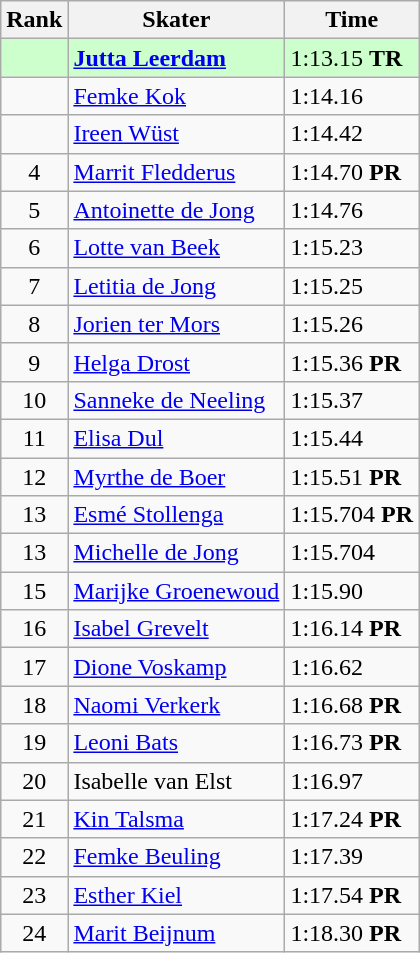<table class="wikitable">
<tr>
<th>Rank</th>
<th>Skater</th>
<th>Time</th>
</tr>
<tr bgcolor=ccffcc>
<td align="center"></td>
<td><strong><a href='#'>Jutta Leerdam</a></strong></td>
<td>1:13.15 <strong>TR</strong></td>
</tr>
<tr>
<td align="center"></td>
<td><a href='#'>Femke Kok</a></td>
<td>1:14.16</td>
</tr>
<tr>
<td align="center"></td>
<td><a href='#'>Ireen Wüst</a></td>
<td>1:14.42</td>
</tr>
<tr>
<td align="center">4</td>
<td><a href='#'>Marrit Fledderus</a></td>
<td>1:14.70 <strong>PR</strong></td>
</tr>
<tr>
<td align="center">5</td>
<td><a href='#'>Antoinette de Jong</a></td>
<td>1:14.76</td>
</tr>
<tr>
<td align="center">6</td>
<td><a href='#'>Lotte van Beek</a></td>
<td>1:15.23</td>
</tr>
<tr>
<td align="center">7</td>
<td><a href='#'>Letitia de Jong</a></td>
<td>1:15.25</td>
</tr>
<tr>
<td align="center">8</td>
<td><a href='#'>Jorien ter Mors</a></td>
<td>1:15.26</td>
</tr>
<tr>
<td align="center">9</td>
<td><a href='#'>Helga Drost</a></td>
<td>1:15.36 <strong>PR</strong></td>
</tr>
<tr>
<td align="center">10</td>
<td><a href='#'>Sanneke de Neeling</a></td>
<td>1:15.37</td>
</tr>
<tr>
<td align="center">11</td>
<td><a href='#'>Elisa Dul</a></td>
<td>1:15.44</td>
</tr>
<tr>
<td align="center">12</td>
<td><a href='#'>Myrthe de Boer</a></td>
<td>1:15.51 <strong>PR</strong></td>
</tr>
<tr>
<td align="center">13</td>
<td><a href='#'>Esmé Stollenga</a></td>
<td>1:15.704 <strong>PR</strong></td>
</tr>
<tr>
<td align="center">13</td>
<td><a href='#'>Michelle de Jong</a></td>
<td>1:15.704</td>
</tr>
<tr>
<td align="center">15</td>
<td><a href='#'>Marijke Groenewoud</a></td>
<td>1:15.90</td>
</tr>
<tr>
<td align="center">16</td>
<td><a href='#'>Isabel Grevelt</a></td>
<td>1:16.14 <strong>PR</strong></td>
</tr>
<tr>
<td align="center">17</td>
<td><a href='#'>Dione Voskamp</a></td>
<td>1:16.62</td>
</tr>
<tr>
<td align="center">18</td>
<td><a href='#'>Naomi Verkerk</a></td>
<td>1:16.68 <strong>PR</strong></td>
</tr>
<tr>
<td align="center">19</td>
<td><a href='#'>Leoni Bats</a></td>
<td>1:16.73 <strong>PR</strong></td>
</tr>
<tr>
<td align="center">20</td>
<td>Isabelle van Elst</td>
<td>1:16.97</td>
</tr>
<tr>
<td align="center">21</td>
<td><a href='#'>Kin Talsma</a></td>
<td>1:17.24 <strong>PR</strong></td>
</tr>
<tr>
<td align="center">22</td>
<td><a href='#'>Femke Beuling</a></td>
<td>1:17.39</td>
</tr>
<tr>
<td align="center">23</td>
<td><a href='#'>Esther Kiel</a></td>
<td>1:17.54 <strong>PR</strong></td>
</tr>
<tr>
<td align="center">24</td>
<td><a href='#'>Marit Beijnum</a></td>
<td>1:18.30 <strong>PR</strong></td>
</tr>
</table>
